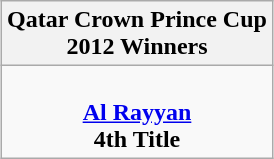<table class="wikitable" style="text-align: center; margin: 0 auto;">
<tr>
<th>Qatar Crown Prince Cup <br>2012 Winners</th>
</tr>
<tr>
<td><br><strong><a href='#'>Al Rayyan</a></strong><br><strong>4th Title</strong></td>
</tr>
</table>
